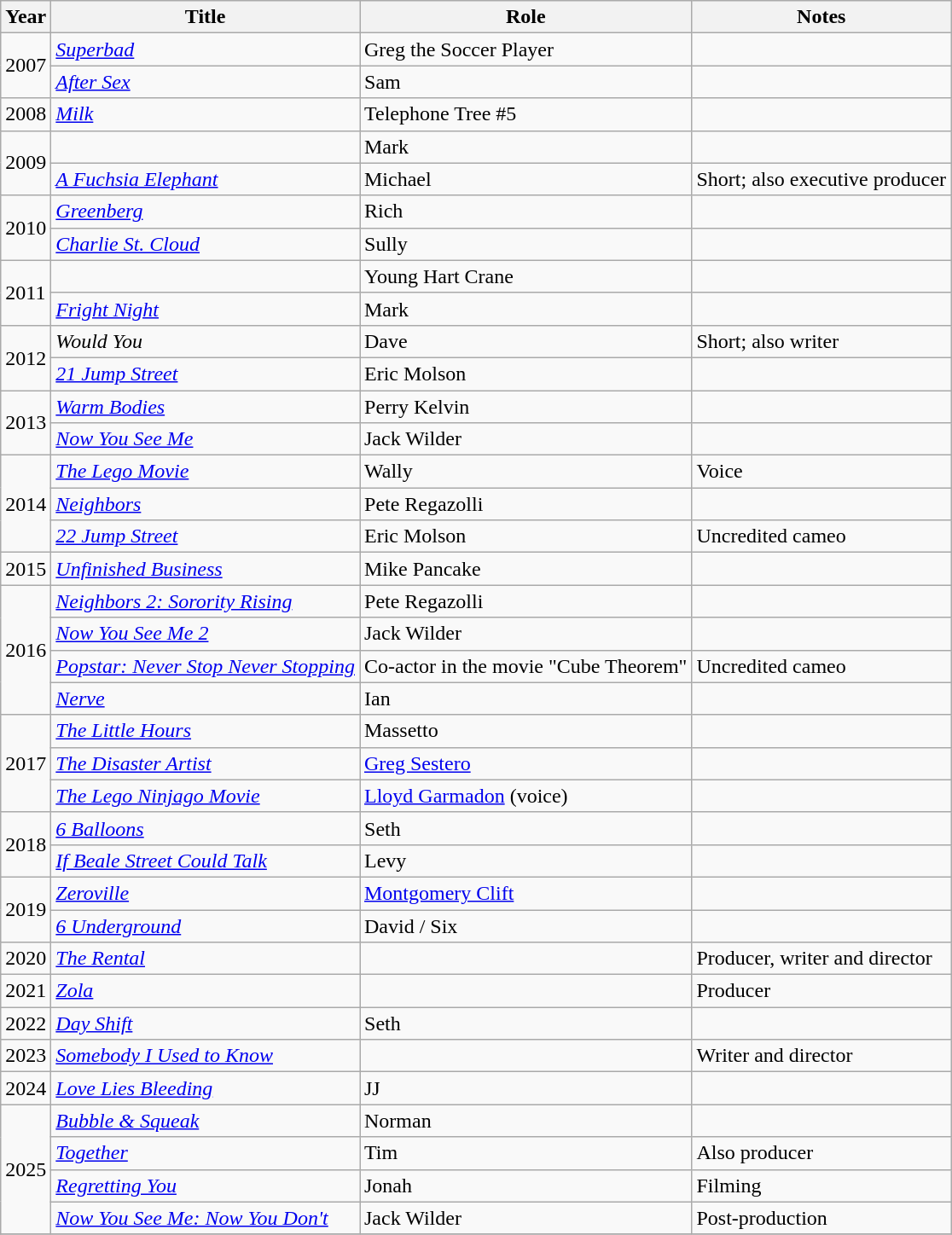<table class="wikitable sortable">
<tr>
<th>Year</th>
<th>Title</th>
<th>Role</th>
<th>Notes</th>
</tr>
<tr>
<td rowspan="2">2007</td>
<td><em><a href='#'>Superbad</a></em></td>
<td>Greg the Soccer Player</td>
<td></td>
</tr>
<tr>
<td><em><a href='#'>After Sex</a></em></td>
<td>Sam</td>
<td></td>
</tr>
<tr>
<td>2008</td>
<td><em><a href='#'>Milk</a></em></td>
<td>Telephone Tree #5</td>
<td></td>
</tr>
<tr>
<td rowspan="2">2009</td>
<td><em></em></td>
<td>Mark</td>
<td></td>
</tr>
<tr>
<td><em><a href='#'>A Fuchsia Elephant</a></em></td>
<td>Michael</td>
<td>Short; also executive producer</td>
</tr>
<tr>
<td rowspan="2">2010</td>
<td><em><a href='#'>Greenberg</a></em></td>
<td>Rich</td>
<td></td>
</tr>
<tr>
<td><em><a href='#'>Charlie St. Cloud</a></em></td>
<td>Sully</td>
<td></td>
</tr>
<tr>
<td rowspan="2">2011</td>
<td><em></em></td>
<td>Young Hart Crane</td>
<td></td>
</tr>
<tr>
<td><em><a href='#'>Fright Night</a></em></td>
<td>Mark</td>
<td></td>
</tr>
<tr>
<td rowspan="2">2012</td>
<td><em>Would You</em></td>
<td>Dave</td>
<td>Short; also writer</td>
</tr>
<tr>
<td><em><a href='#'>21 Jump Street</a></em></td>
<td>Eric Molson</td>
<td></td>
</tr>
<tr>
<td rowspan="2">2013</td>
<td><em><a href='#'>Warm Bodies</a></em></td>
<td>Perry Kelvin</td>
<td></td>
</tr>
<tr>
<td><em><a href='#'>Now You See Me</a></em></td>
<td>Jack Wilder</td>
<td></td>
</tr>
<tr>
<td rowspan="3">2014</td>
<td><em><a href='#'>The Lego Movie</a></em></td>
<td>Wally</td>
<td>Voice</td>
</tr>
<tr>
<td><em><a href='#'>Neighbors</a></em></td>
<td>Pete Regazolli</td>
<td></td>
</tr>
<tr>
<td><em><a href='#'>22 Jump Street</a></em></td>
<td>Eric Molson</td>
<td>Uncredited cameo</td>
</tr>
<tr>
<td>2015</td>
<td><em><a href='#'>Unfinished Business</a></em></td>
<td>Mike Pancake</td>
<td></td>
</tr>
<tr>
<td rowspan="4">2016</td>
<td><em><a href='#'>Neighbors 2: Sorority Rising</a></em></td>
<td>Pete Regazolli</td>
<td></td>
</tr>
<tr>
<td><em><a href='#'>Now You See Me 2</a></em></td>
<td>Jack Wilder</td>
<td></td>
</tr>
<tr>
<td><em><a href='#'>Popstar: Never Stop Never Stopping</a></em></td>
<td>Co-actor in the movie "Cube Theorem"</td>
<td>Uncredited cameo</td>
</tr>
<tr>
<td><em><a href='#'>Nerve</a></em></td>
<td>Ian</td>
<td></td>
</tr>
<tr>
<td rowspan="3">2017</td>
<td><em><a href='#'>The Little Hours</a></em></td>
<td>Massetto</td>
<td></td>
</tr>
<tr>
<td><em><a href='#'>The Disaster Artist</a></em></td>
<td><a href='#'>Greg Sestero</a></td>
<td></td>
</tr>
<tr>
<td><em><a href='#'>The Lego Ninjago Movie</a></em></td>
<td><a href='#'>Lloyd Garmadon</a> (voice)</td>
<td></td>
</tr>
<tr>
<td rowspan="2">2018</td>
<td><em><a href='#'>6 Balloons</a></em></td>
<td>Seth</td>
<td></td>
</tr>
<tr>
<td><em><a href='#'>If Beale Street Could Talk</a></em></td>
<td>Levy</td>
<td></td>
</tr>
<tr>
<td rowspan="2">2019</td>
<td><em><a href='#'>Zeroville</a></em></td>
<td><a href='#'>Montgomery Clift</a></td>
<td></td>
</tr>
<tr>
<td><em><a href='#'>6 Underground</a></em></td>
<td>David / Six</td>
<td></td>
</tr>
<tr>
<td>2020</td>
<td><em><a href='#'>The Rental</a></em></td>
<td></td>
<td>Producer, writer and director</td>
</tr>
<tr>
<td>2021</td>
<td><em><a href='#'>Zola</a></em></td>
<td></td>
<td>Producer</td>
</tr>
<tr>
<td>2022</td>
<td><em><a href='#'>Day Shift</a></em></td>
<td>Seth</td>
<td></td>
</tr>
<tr>
<td>2023</td>
<td><em><a href='#'>Somebody I Used to Know</a></em></td>
<td></td>
<td>Writer and director</td>
</tr>
<tr>
<td>2024</td>
<td><em><a href='#'>Love Lies Bleeding</a></em></td>
<td>JJ</td>
<td></td>
</tr>
<tr>
<td rowspan=4>2025</td>
<td><em><a href='#'>Bubble & Squeak</a></em></td>
<td>Norman</td>
<td></td>
</tr>
<tr>
<td><em><a href='#'>Together</a></em></td>
<td>Tim</td>
<td>Also producer</td>
</tr>
<tr>
<td><em><a href='#'>Regretting You</a></em></td>
<td>Jonah</td>
<td>Filming</td>
</tr>
<tr>
<td><em><a href='#'>Now You See Me: Now You Don't</a></em></td>
<td>Jack Wilder</td>
<td>Post-production</td>
</tr>
<tr>
</tr>
</table>
